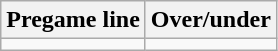<table class="wikitable">
<tr align="center">
<th style=>Pregame line</th>
<th style=>Over/under</th>
</tr>
<tr align="center">
<td></td>
<td></td>
</tr>
</table>
